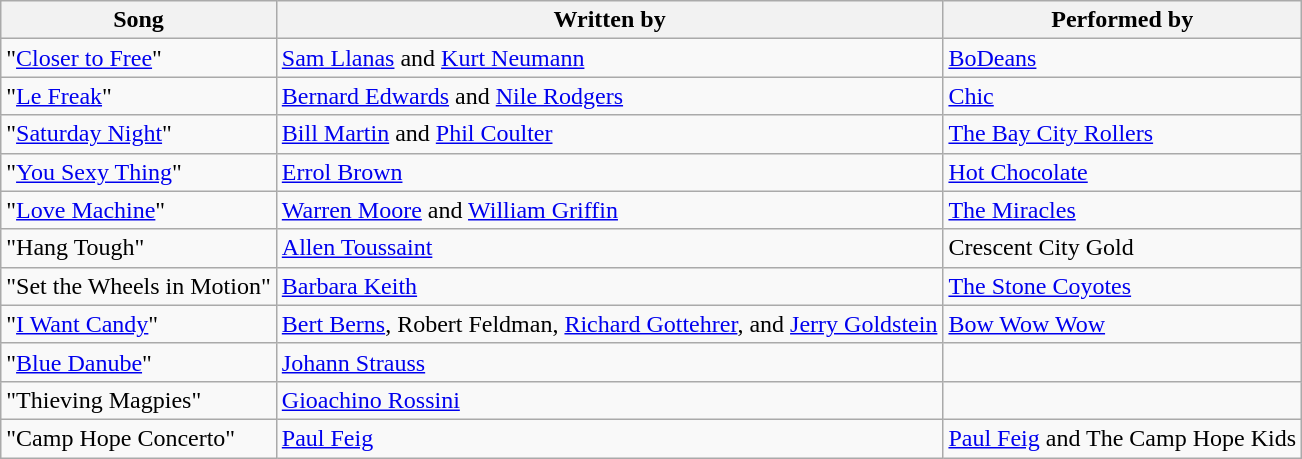<table class="wikitable">
<tr>
<th>Song</th>
<th>Written by</th>
<th>Performed by</th>
</tr>
<tr>
<td>"<a href='#'>Closer to Free</a>"</td>
<td><a href='#'>Sam Llanas</a> and <a href='#'>Kurt Neumann</a></td>
<td><a href='#'>BoDeans</a></td>
</tr>
<tr>
<td>"<a href='#'>Le Freak</a>"</td>
<td><a href='#'>Bernard Edwards</a> and <a href='#'>Nile Rodgers</a></td>
<td><a href='#'>Chic</a></td>
</tr>
<tr>
<td>"<a href='#'>Saturday Night</a>"</td>
<td><a href='#'>Bill Martin</a> and <a href='#'>Phil Coulter</a></td>
<td><a href='#'>The Bay City Rollers</a></td>
</tr>
<tr>
<td>"<a href='#'>You Sexy Thing</a>"</td>
<td><a href='#'>Errol Brown</a></td>
<td><a href='#'>Hot Chocolate</a></td>
</tr>
<tr>
<td>"<a href='#'>Love Machine</a>"</td>
<td><a href='#'>Warren Moore</a> and <a href='#'>William Griffin</a></td>
<td><a href='#'>The Miracles</a></td>
</tr>
<tr>
<td>"Hang Tough"</td>
<td><a href='#'>Allen Toussaint</a></td>
<td>Crescent City Gold</td>
</tr>
<tr>
<td>"Set the Wheels in Motion"</td>
<td><a href='#'>Barbara Keith</a></td>
<td><a href='#'>The Stone Coyotes</a></td>
</tr>
<tr>
<td>"<a href='#'>I Want Candy</a>"</td>
<td><a href='#'>Bert Berns</a>, Robert Feldman, <a href='#'>Richard Gottehrer</a>, and <a href='#'>Jerry Goldstein</a></td>
<td><a href='#'>Bow Wow Wow</a></td>
</tr>
<tr>
<td>"<a href='#'>Blue Danube</a>"</td>
<td><a href='#'>Johann Strauss</a></td>
<td></td>
</tr>
<tr>
<td>"Thieving Magpies"</td>
<td><a href='#'>Gioachino Rossini</a></td>
<td></td>
</tr>
<tr>
<td>"Camp Hope Concerto"</td>
<td><a href='#'>Paul Feig</a></td>
<td><a href='#'>Paul Feig</a> and The Camp Hope Kids</td>
</tr>
</table>
